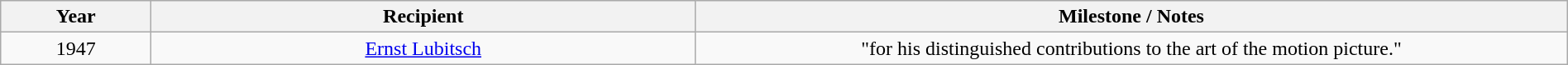<table class="wikitable" style="text-align: center" width="100%" cellpadding="5">
<tr>
<th width="50">Year</th>
<th width="200">Recipient</th>
<th width="325">Milestone / Notes</th>
</tr>
<tr>
<td>1947</td>
<td><a href='#'>Ernst Lubitsch</a></td>
<td>"for his distinguished contributions to the art of the motion picture."</td>
</tr>
</table>
